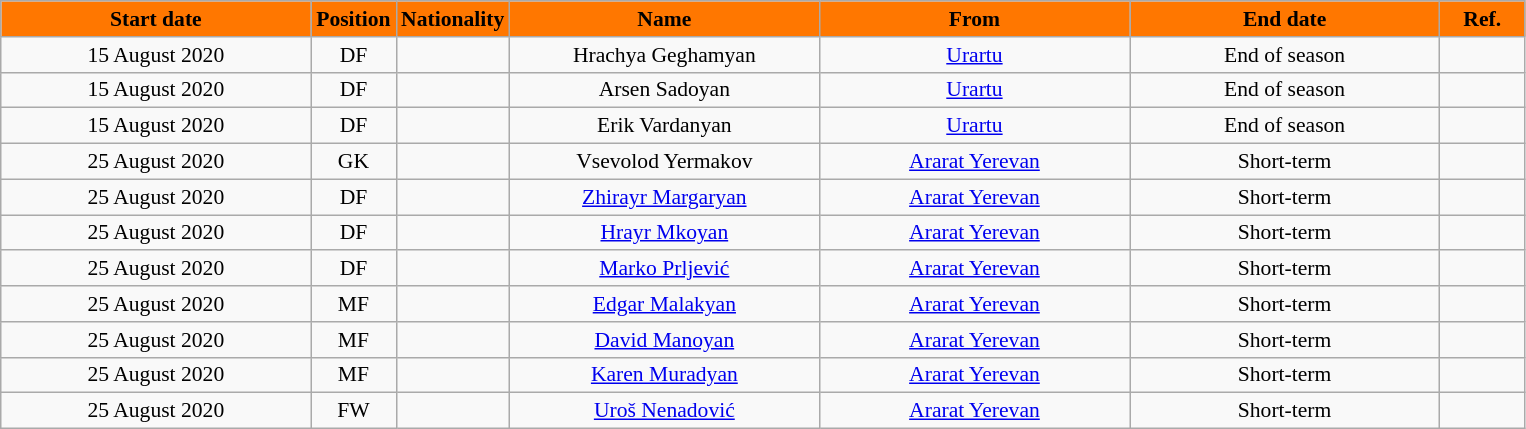<table class="wikitable"  style="text-align:center; font-size:90%; ">
<tr>
<th style="background:#FF7700; color:black; width:200px;">Start date</th>
<th style="background:#FF7700; color:black; width:50px;">Position</th>
<th style="background:#FF7700; color:black; width:50px;">Nationality</th>
<th style="background:#FF7700; color:black; width:200px;">Name</th>
<th style="background:#FF7700; color:black; width:200px;">From</th>
<th style="background:#FF7700; color:black; width:200px;">End date</th>
<th style="background:#FF7700; color:black; width:50px;">Ref.</th>
</tr>
<tr>
<td>15 August 2020</td>
<td>DF</td>
<td></td>
<td>Hrachya Geghamyan</td>
<td><a href='#'>Urartu</a></td>
<td>End of season</td>
<td></td>
</tr>
<tr>
<td>15 August 2020</td>
<td>DF</td>
<td></td>
<td>Arsen Sadoyan</td>
<td><a href='#'>Urartu</a></td>
<td>End of season</td>
<td></td>
</tr>
<tr>
<td>15 August 2020</td>
<td>DF</td>
<td></td>
<td>Erik Vardanyan</td>
<td><a href='#'>Urartu</a></td>
<td>End of season</td>
<td></td>
</tr>
<tr>
<td>25 August 2020</td>
<td>GK</td>
<td></td>
<td>Vsevolod Yermakov</td>
<td><a href='#'>Ararat Yerevan</a></td>
<td>Short-term</td>
<td></td>
</tr>
<tr>
<td>25 August 2020</td>
<td>DF</td>
<td></td>
<td><a href='#'>Zhirayr Margaryan</a></td>
<td><a href='#'>Ararat Yerevan</a></td>
<td>Short-term</td>
<td></td>
</tr>
<tr>
<td>25 August 2020</td>
<td>DF</td>
<td></td>
<td><a href='#'>Hrayr Mkoyan</a></td>
<td><a href='#'>Ararat Yerevan</a></td>
<td>Short-term</td>
<td></td>
</tr>
<tr>
<td>25 August 2020</td>
<td>DF</td>
<td></td>
<td><a href='#'>Marko Prljević</a></td>
<td><a href='#'>Ararat Yerevan</a></td>
<td>Short-term</td>
<td></td>
</tr>
<tr>
<td>25 August 2020</td>
<td>MF</td>
<td></td>
<td><a href='#'>Edgar Malakyan</a></td>
<td><a href='#'>Ararat Yerevan</a></td>
<td>Short-term</td>
<td></td>
</tr>
<tr>
<td>25 August 2020</td>
<td>MF</td>
<td></td>
<td><a href='#'>David Manoyan</a></td>
<td><a href='#'>Ararat Yerevan</a></td>
<td>Short-term</td>
<td></td>
</tr>
<tr>
<td>25 August 2020</td>
<td>MF</td>
<td></td>
<td><a href='#'>Karen Muradyan</a></td>
<td><a href='#'>Ararat Yerevan</a></td>
<td>Short-term</td>
<td></td>
</tr>
<tr>
<td>25 August 2020</td>
<td>FW</td>
<td></td>
<td><a href='#'>Uroš Nenadović</a></td>
<td><a href='#'>Ararat Yerevan</a></td>
<td>Short-term</td>
<td></td>
</tr>
</table>
